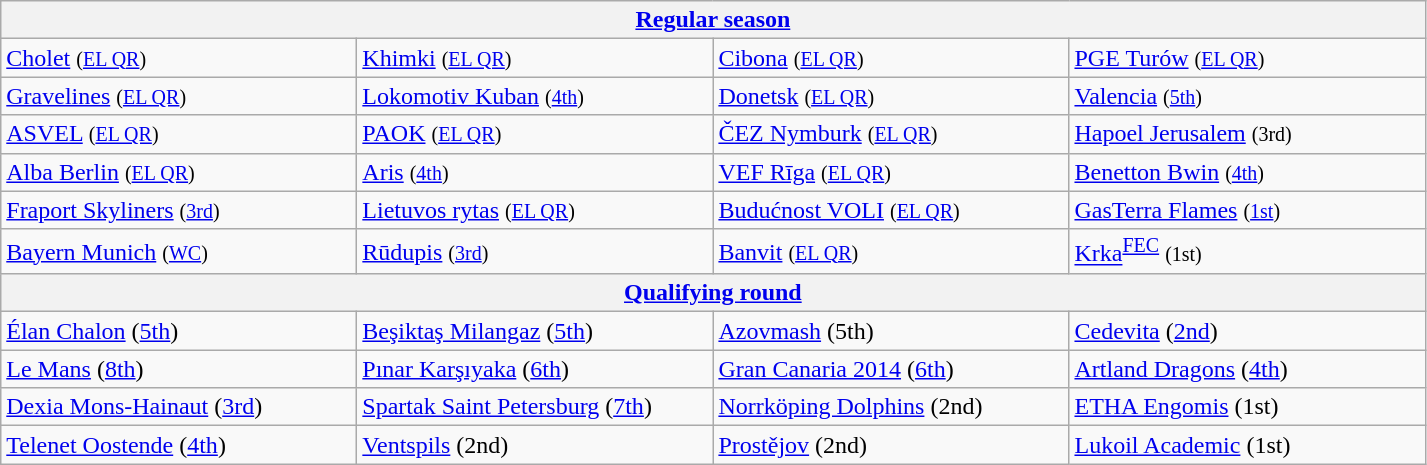<table class="wikitable">
<tr>
<th colspan=4><a href='#'>Regular season</a></th>
</tr>
<tr>
<td width=230> <a href='#'>Cholet</a> <small>(<a href='#'>EL QR</a>)</small></td>
<td width=230> <a href='#'>Khimki</a> <small>(<a href='#'>EL QR</a>)</small></td>
<td width=230> <a href='#'>Cibona</a> <small>(<a href='#'>EL QR</a>)</small></td>
<td width=230> <a href='#'>PGE Turów</a> <small>(<a href='#'>EL QR</a>)</small></td>
</tr>
<tr>
<td> <a href='#'>Gravelines</a> <small>(<a href='#'>EL QR</a>)</small></td>
<td> <a href='#'>Lokomotiv Kuban</a> <small>(<a href='#'>4th</a>)</small></td>
<td> <a href='#'>Donetsk</a> <small>(<a href='#'>EL QR</a>)</small></td>
<td> <a href='#'>Valencia</a> <small>(<a href='#'>5th</a>)</small></td>
</tr>
<tr>
<td> <a href='#'>ASVEL</a> <small>(<a href='#'>EL QR</a>)</small></td>
<td> <a href='#'>PAOK</a> <small>(<a href='#'>EL QR</a>)</small></td>
<td> <a href='#'>ČEZ Nymburk</a> <small>(<a href='#'>EL QR</a>)</small></td>
<td> <a href='#'>Hapoel Jerusalem</a> <small>(3rd)</small></td>
</tr>
<tr>
<td> <a href='#'>Alba Berlin</a> <small>(<a href='#'>EL QR</a>)</small></td>
<td> <a href='#'>Aris</a> <small>(<a href='#'>4th</a>)</small></td>
<td> <a href='#'>VEF Rīga</a> <small>(<a href='#'>EL QR</a>)</small></td>
<td> <a href='#'>Benetton Bwin</a> <small>(<a href='#'>4th</a>)</small></td>
</tr>
<tr>
<td> <a href='#'>Fraport Skyliners</a> <small>(<a href='#'>3rd</a>)</small></td>
<td> <a href='#'>Lietuvos rytas</a> <small>(<a href='#'>EL QR</a>)</small></td>
<td> <a href='#'>Budućnost VOLI</a> <small>(<a href='#'>EL QR</a>)</small></td>
<td> <a href='#'>GasTerra Flames</a> <small>(<a href='#'>1st</a>)</small></td>
</tr>
<tr>
<td> <a href='#'>Bayern Munich</a> <small>(<a href='#'>WC</a>)</small></td>
<td> <a href='#'>Rūdupis</a> <small>(<a href='#'>3rd</a>)</small></td>
<td> <a href='#'>Banvit</a> <small>(<a href='#'>EL QR</a>)</small></td>
<td> <a href='#'>Krka</a><sup><a href='#'>FEC</a></sup> <small>(1st)</small></td>
</tr>
<tr>
<th colspan=4><a href='#'>Qualifying round</a></th>
</tr>
<tr>
<td> <a href='#'>Élan Chalon</a> (<a href='#'>5th</a>)</td>
<td> <a href='#'>Beşiktaş Milangaz</a> (<a href='#'>5th</a>)</td>
<td> <a href='#'>Azovmash</a> (5th)</td>
<td> <a href='#'>Cedevita</a> (<a href='#'>2nd</a>)</td>
</tr>
<tr>
<td> <a href='#'>Le Mans</a> (<a href='#'>8th</a>)</td>
<td> <a href='#'>Pınar Karşıyaka</a> (<a href='#'>6th</a>)</td>
<td> <a href='#'>Gran Canaria 2014</a> (<a href='#'>6th</a>)</td>
<td> <a href='#'>Artland Dragons</a> (<a href='#'>4th</a>)</td>
</tr>
<tr>
<td> <a href='#'>Dexia Mons-Hainaut</a> (<a href='#'>3rd</a>)</td>
<td> <a href='#'>Spartak Saint Petersburg</a> (<a href='#'>7th</a>)</td>
<td> <a href='#'>Norrköping Dolphins</a> (2nd)</td>
<td> <a href='#'>ETHA Engomis</a> (1st)</td>
</tr>
<tr>
<td> <a href='#'>Telenet Oostende</a> (<a href='#'>4th</a>)</td>
<td> <a href='#'>Ventspils</a> (2nd)</td>
<td> <a href='#'>Prostějov</a> (2nd)</td>
<td> <a href='#'>Lukoil Academic</a> (1st)</td>
</tr>
</table>
